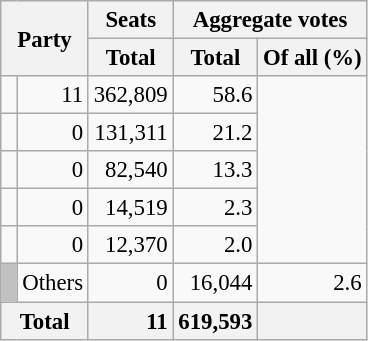<table class="wikitable" style="text-align:right; font-size:95%;">
<tr>
<th colspan="2" rowspan="2">Party</th>
<th>Seats</th>
<th colspan="2">Aggregate votes</th>
</tr>
<tr>
<th>Total</th>
<th>Total</th>
<th>Of all (%)</th>
</tr>
<tr>
<td></td>
<td>11</td>
<td>362,809</td>
<td>58.6</td>
</tr>
<tr>
<td></td>
<td>0</td>
<td>131,311</td>
<td>21.2</td>
</tr>
<tr>
<td></td>
<td>0</td>
<td>82,540</td>
<td>13.3</td>
</tr>
<tr>
<td></td>
<td>0</td>
<td>14,519</td>
<td>2.3</td>
</tr>
<tr>
<td></td>
<td>0</td>
<td>12,370</td>
<td>2.0</td>
</tr>
<tr>
<td style="background:silver;"> </td>
<td align=left>Others</td>
<td>0</td>
<td>16,044</td>
<td>2.6</td>
</tr>
<tr>
<th colspan="2" style="background:#f2f2f2"><strong>Total</strong></th>
<td style="background:#f2f2f2;"><strong>11</strong></td>
<td style="background:#f2f2f2;"><strong>619,593</strong></td>
<td style="background:#f2f2f2;"></td>
</tr>
</table>
